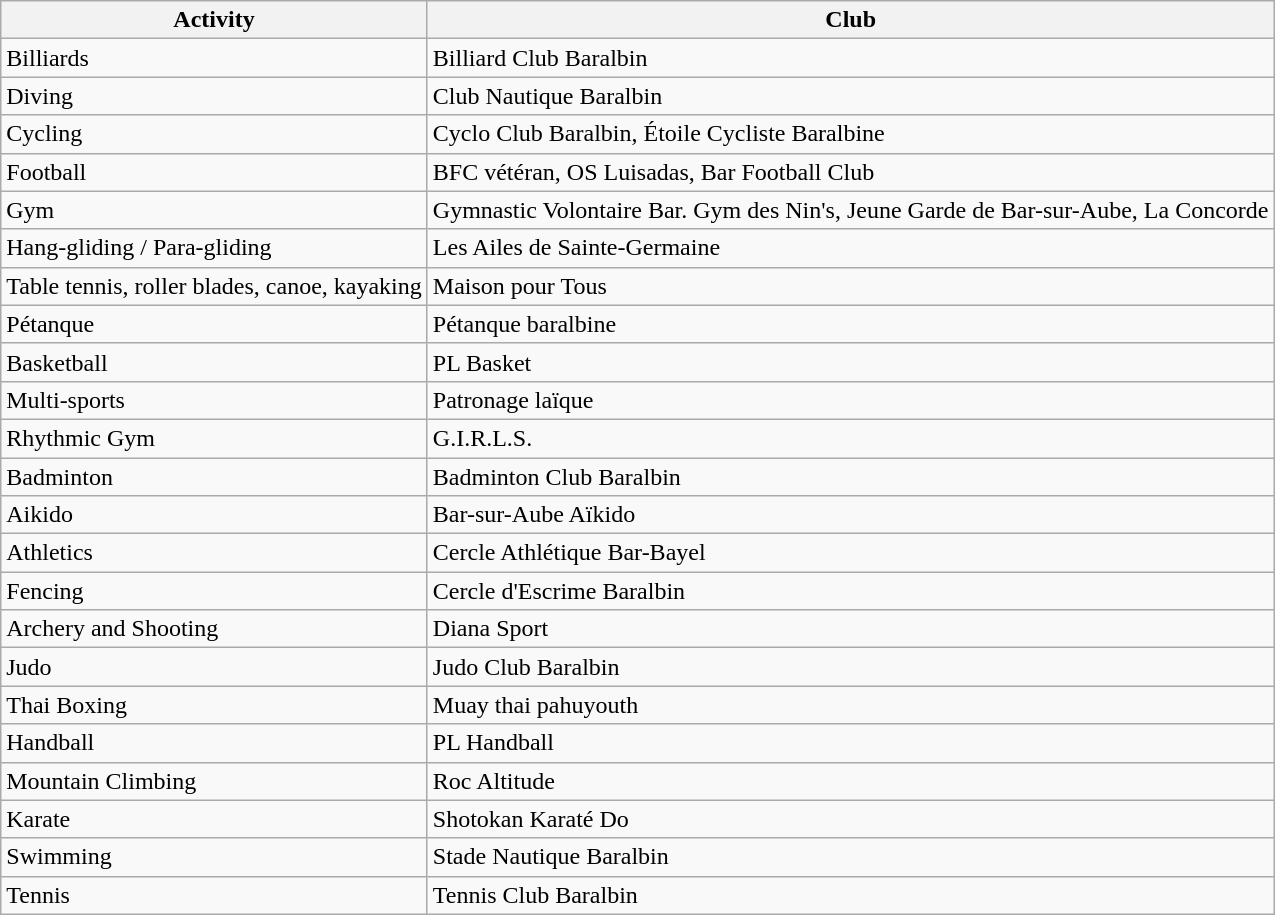<table class="wikitable">
<tr>
<th>Activity</th>
<th>Club</th>
</tr>
<tr>
<td>Billiards</td>
<td>Billiard Club Baralbin</td>
</tr>
<tr>
<td>Diving</td>
<td>Club Nautique Baralbin</td>
</tr>
<tr>
<td>Cycling</td>
<td>Cyclo Club Baralbin, Étoile Cycliste Baralbine</td>
</tr>
<tr>
<td>Football</td>
<td>BFC vétéran, OS Luisadas, Bar Football Club</td>
</tr>
<tr>
<td>Gym</td>
<td>Gymnastic Volontaire Bar. Gym des Nin's, Jeune Garde de Bar-sur-Aube, La Concorde</td>
</tr>
<tr>
<td>Hang-gliding / Para-gliding</td>
<td>Les Ailes de Sainte-Germaine</td>
</tr>
<tr>
<td>Table tennis, roller blades, canoe, kayaking</td>
<td>Maison pour Tous</td>
</tr>
<tr>
<td>Pétanque</td>
<td>Pétanque baralbine</td>
</tr>
<tr>
<td>Basketball</td>
<td>PL Basket</td>
</tr>
<tr>
<td>Multi-sports</td>
<td>Patronage laïque</td>
</tr>
<tr>
<td>Rhythmic Gym</td>
<td>G.I.R.L.S.</td>
</tr>
<tr>
<td>Badminton</td>
<td>Badminton Club Baralbin</td>
</tr>
<tr>
<td>Aikido</td>
<td>Bar-sur-Aube Aïkido</td>
</tr>
<tr>
<td>Athletics</td>
<td>Cercle Athlétique Bar-Bayel</td>
</tr>
<tr>
<td>Fencing</td>
<td>Cercle d'Escrime Baralbin</td>
</tr>
<tr>
<td>Archery and Shooting</td>
<td>Diana Sport</td>
</tr>
<tr>
<td>Judo</td>
<td>Judo Club Baralbin</td>
</tr>
<tr>
<td>Thai Boxing</td>
<td>Muay thai pahuyouth</td>
</tr>
<tr>
<td>Handball</td>
<td>PL Handball</td>
</tr>
<tr>
<td>Mountain Climbing</td>
<td>Roc Altitude</td>
</tr>
<tr>
<td>Karate</td>
<td>Shotokan Karaté Do</td>
</tr>
<tr>
<td>Swimming</td>
<td>Stade Nautique Baralbin</td>
</tr>
<tr>
<td>Tennis</td>
<td>Tennis Club Baralbin</td>
</tr>
</table>
